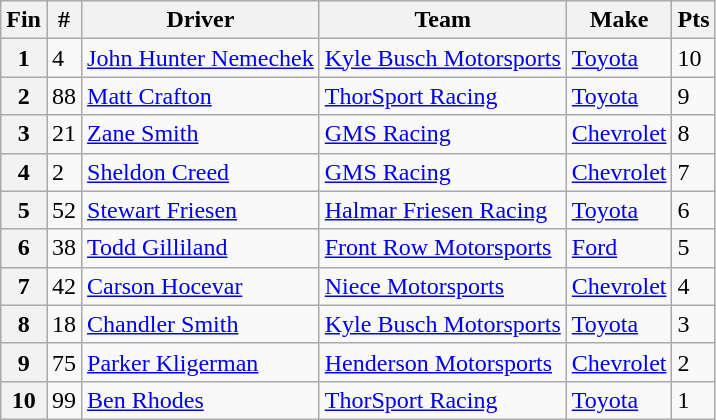<table class="wikitable">
<tr>
<th>Fin</th>
<th>#</th>
<th>Driver</th>
<th>Team</th>
<th>Make</th>
<th>Pts</th>
</tr>
<tr>
<th>1</th>
<td>4</td>
<td><a href='#'>John Hunter Nemechek</a></td>
<td><a href='#'>Kyle Busch Motorsports</a></td>
<td><a href='#'>Toyota</a></td>
<td>10</td>
</tr>
<tr>
<th>2</th>
<td>88</td>
<td><a href='#'>Matt Crafton</a></td>
<td><a href='#'>ThorSport Racing</a></td>
<td><a href='#'>Toyota</a></td>
<td>9</td>
</tr>
<tr>
<th>3</th>
<td>21</td>
<td><a href='#'>Zane Smith</a></td>
<td><a href='#'>GMS Racing</a></td>
<td><a href='#'>Chevrolet</a></td>
<td>8</td>
</tr>
<tr>
<th>4</th>
<td>2</td>
<td><a href='#'>Sheldon Creed</a></td>
<td><a href='#'>GMS Racing</a></td>
<td><a href='#'>Chevrolet</a></td>
<td>7</td>
</tr>
<tr>
<th>5</th>
<td>52</td>
<td><a href='#'>Stewart Friesen</a></td>
<td><a href='#'>Halmar Friesen Racing</a></td>
<td><a href='#'>Toyota</a></td>
<td>6</td>
</tr>
<tr>
<th>6</th>
<td>38</td>
<td><a href='#'>Todd Gilliland</a></td>
<td><a href='#'>Front Row Motorsports</a></td>
<td><a href='#'>Ford</a></td>
<td>5</td>
</tr>
<tr>
<th>7</th>
<td>42</td>
<td><a href='#'>Carson Hocevar</a></td>
<td><a href='#'>Niece Motorsports</a></td>
<td><a href='#'>Chevrolet</a></td>
<td>4</td>
</tr>
<tr>
<th>8</th>
<td>18</td>
<td><a href='#'>Chandler Smith</a></td>
<td><a href='#'>Kyle Busch Motorsports</a></td>
<td><a href='#'>Toyota</a></td>
<td>3</td>
</tr>
<tr>
<th>9</th>
<td>75</td>
<td><a href='#'>Parker Kligerman</a></td>
<td><a href='#'>Henderson Motorsports</a></td>
<td><a href='#'>Chevrolet</a></td>
<td>2</td>
</tr>
<tr>
<th>10</th>
<td>99</td>
<td><a href='#'>Ben Rhodes</a></td>
<td><a href='#'>ThorSport Racing</a></td>
<td><a href='#'>Toyota</a></td>
<td>1</td>
</tr>
</table>
